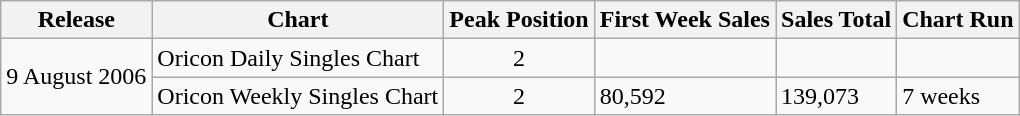<table class="wikitable">
<tr>
<th>Release</th>
<th>Chart</th>
<th>Peak Position</th>
<th>First Week Sales</th>
<th>Sales Total</th>
<th>Chart Run</th>
</tr>
<tr>
<td rowspan="2">9 August 2006</td>
<td>Oricon Daily Singles Chart</td>
<td align="center">2</td>
<td></td>
<td></td>
<td></td>
</tr>
<tr>
<td>Oricon Weekly Singles Chart</td>
<td align="center">2</td>
<td>80,592</td>
<td>139,073</td>
<td>7 weeks</td>
</tr>
</table>
